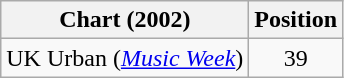<table class="wikitable plainrowheaders" style="text-align:center">
<tr>
<th scope="col">Chart (2002)</th>
<th scope="col">Position</th>
</tr>
<tr>
<td>UK Urban (<em><a href='#'>Music Week</a></em>)</td>
<td>39</td>
</tr>
</table>
